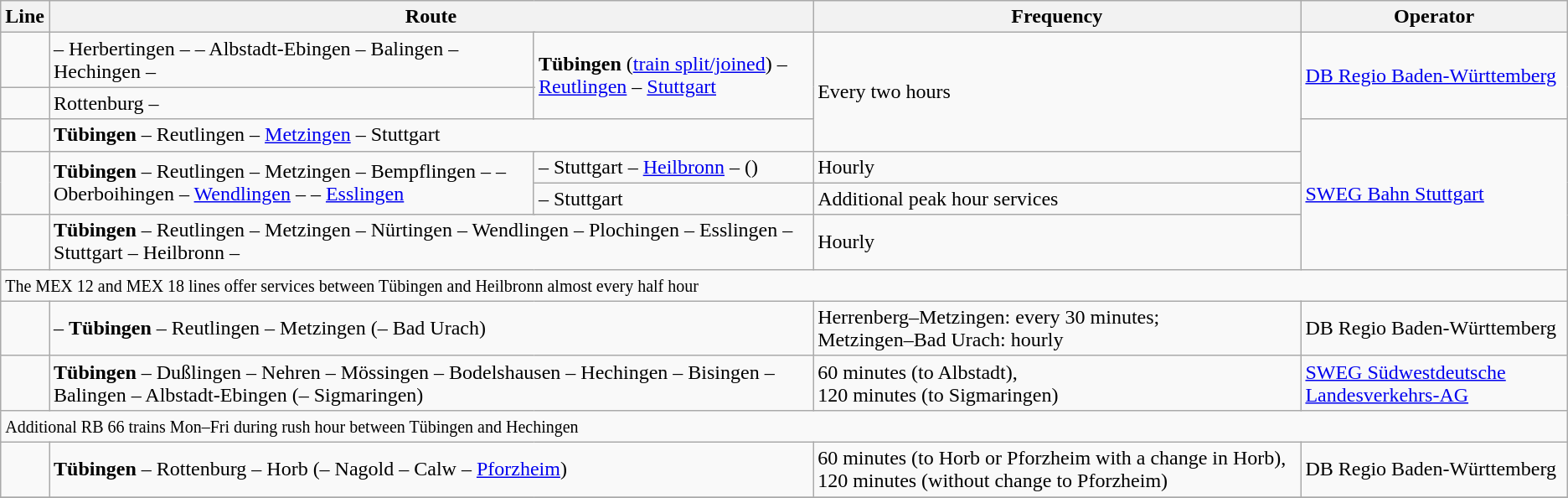<table class="wikitable">
<tr>
<th>Line</th>
<th colspan="3">Route</th>
<th>Frequency</th>
<th>Operator</th>
</tr>
<tr>
<td></td>
<td colspan="2"> – Herbertingen –  – Albstadt-Ebingen – Balingen – Hechingen –</td>
<td rowspan=2><strong>Tübingen</strong> (<a href='#'>train split/joined</a>) – <a href='#'>Reutlingen</a> – <a href='#'>Stuttgart</a></td>
<td rowspan="3">Every two hours</td>
<td rowspan="2"><a href='#'>DB Regio Baden-Württemberg</a></td>
</tr>
<tr>
<td></td>
<td colspan="2">Rottenburg –</td>
</tr>
<tr>
<td></td>
<td colspan="3"><strong>Tübingen</strong> – Reutlingen – <a href='#'>Metzingen</a> – Stuttgart</td>
<td rowspan="4"><a href='#'>SWEG Bahn Stuttgart</a></td>
</tr>
<tr>
<td rowspan="2"></td>
<td rowspan=2 colspan="2"><strong>Tübingen</strong> – Reutlingen – Metzingen – Bempflingen –  – Oberboihingen – <a href='#'>Wendlingen</a> –  – <a href='#'>Esslingen</a></td>
<td>– Stuttgart – <a href='#'>Heilbronn</a> – ()</td>
<td>Hourly</td>
</tr>
<tr>
<td>– Stuttgart</td>
<td>Additional peak hour services</td>
</tr>
<tr>
<td></td>
<td colspan="3"><strong>Tübingen</strong> – Reutlingen – Metzingen – Nürtingen – Wendlingen – Plochingen – Esslingen – Stuttgart – Heilbronn – </td>
<td>Hourly</td>
</tr>
<tr>
<td colspan="6"><small>The MEX 12 and MEX 18 lines offer services between Tübingen and Heilbronn almost every half hour</small></td>
</tr>
<tr>
<td></td>
<td colspan="3"> – <strong>Tübingen</strong> – Reutlingen – Metzingen (– Bad Urach)</td>
<td>Herrenberg–Metzingen: every 30 minutes;<br>Metzingen–Bad Urach: hourly</td>
<td>DB Regio Baden-Württemberg</td>
</tr>
<tr>
<td></td>
<td colspan="3"><strong>Tübingen</strong> – Dußlingen – Nehren – Mössingen – Bodelshausen – Hechingen – Bisingen – Balingen – Albstadt-Ebingen (– Sigmaringen)</td>
<td>60 minutes (to Albstadt),<br>120 minutes (to Sigmaringen)</td>
<td><a href='#'>SWEG Südwestdeutsche Landesverkehrs-AG</a></td>
</tr>
<tr>
<td colspan="6"><small>Additional RB 66 trains Mon–Fri during rush hour between Tübingen and Hechingen</small></td>
</tr>
<tr>
<td></td>
<td colspan="3"><strong>Tübingen</strong> – Rottenburg – Horb (– Nagold – Calw – <a href='#'>Pforzheim</a>)</td>
<td>60 minutes (to Horb or Pforzheim with a change in Horb), 120 minutes (without change to Pforzheim)</td>
<td>DB Regio Baden-Württemberg</td>
</tr>
<tr>
</tr>
</table>
